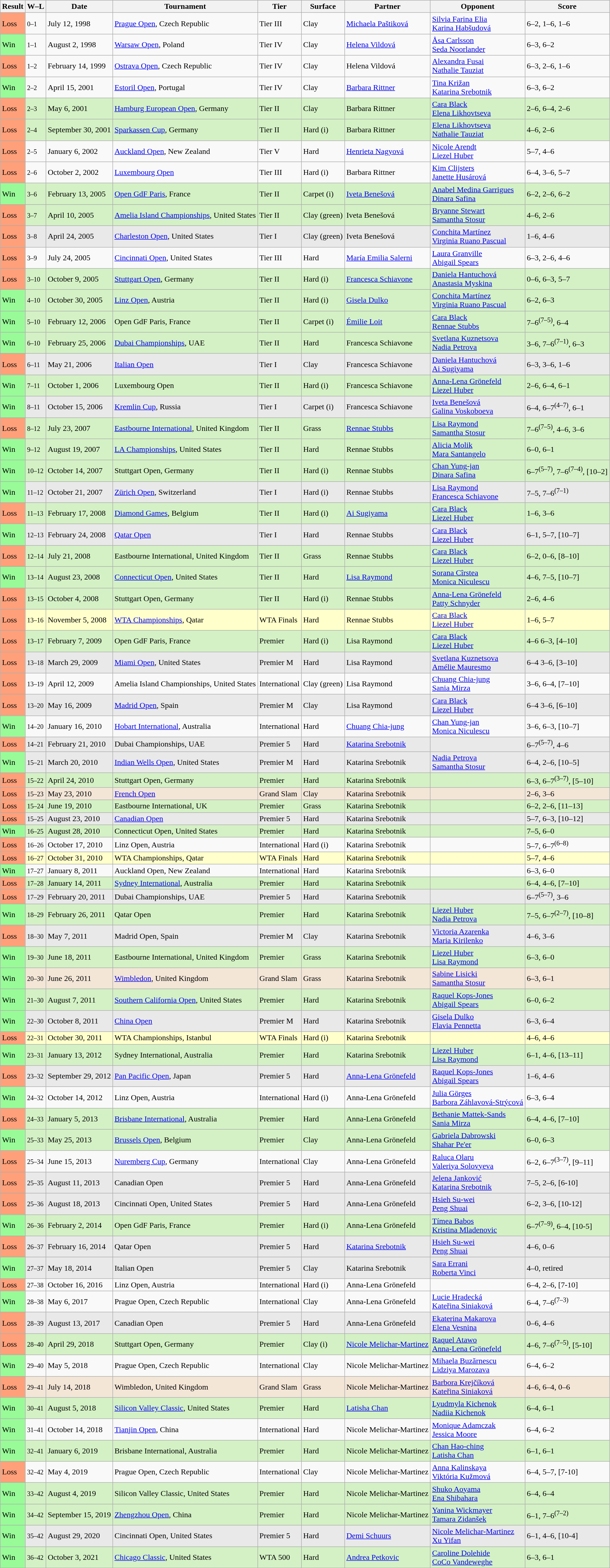<table class="sortable wikitable nowrap">
<tr>
<th>Result</th>
<th class=unsortable>W–L</th>
<th><strong>Date</strong></th>
<th><strong>Tournament</strong></th>
<th>Tier</th>
<th><strong>Surface</strong></th>
<th><strong>Partner</strong></th>
<th><strong>Opponent</strong></th>
<th class=unsortable><strong>Score</strong></th>
</tr>
<tr>
<td style="background:#ffa07a;">Loss</td>
<td><small>0–1</small></td>
<td>July 12, 1998</td>
<td><a href='#'>Prague Open</a>, Czech Republic</td>
<td>Tier III</td>
<td>Clay</td>
<td> <a href='#'>Michaela Paštiková</a></td>
<td> <a href='#'>Silvia Farina Elia</a> <br>  <a href='#'>Karina Habšudová</a></td>
<td>6–2, 1–6, 1–6</td>
</tr>
<tr>
<td bgcolor="98FB98">Win</td>
<td><small>1–1</small></td>
<td>August 2, 1998</td>
<td><a href='#'>Warsaw Open</a>, Poland</td>
<td>Tier IV</td>
<td>Clay</td>
<td> <a href='#'>Helena Vildová</a></td>
<td> <a href='#'>Åsa Carlsson</a> <br>  <a href='#'>Seda Noorlander</a></td>
<td>6–3, 6–2</td>
</tr>
<tr>
<td style="background:#ffa07a;">Loss</td>
<td><small>1–2</small></td>
<td>February 14, 1999</td>
<td><a href='#'>Ostrava Open</a>, Czech Republic</td>
<td>Tier IV</td>
<td>Clay</td>
<td> Helena Vildová</td>
<td> <a href='#'>Alexandra Fusai</a> <br>  <a href='#'>Nathalie Tauziat</a></td>
<td>6–3, 2–6, 1–6</td>
</tr>
<tr>
<td bgcolor="98FB98">Win</td>
<td><small>2–2</small></td>
<td>April 15, 2001</td>
<td><a href='#'>Estoril Open</a>, Portugal</td>
<td>Tier IV</td>
<td>Clay</td>
<td> <a href='#'>Barbara Rittner</a></td>
<td> <a href='#'>Tina Križan</a> <br>  <a href='#'>Katarina Srebotnik</a></td>
<td>6–3, 6–2</td>
</tr>
<tr bgcolor="#d4f1c5">
<td style="background:#ffa07a;">Loss</td>
<td><small>2–3</small></td>
<td>May 6, 2001</td>
<td><a href='#'>Hamburg European Open</a>, Germany</td>
<td>Tier II</td>
<td>Clay</td>
<td> Barbara Rittner</td>
<td> <a href='#'>Cara Black</a> <br>  <a href='#'>Elena Likhovtseva</a></td>
<td>2–6, 6–4, 2–6</td>
</tr>
<tr bgcolor="#d4f1c5">
<td style="background:#ffa07a;">Loss</td>
<td><small>2–4</small></td>
<td>September 30, 2001</td>
<td><a href='#'>Sparkassen Cup</a>, Germany</td>
<td>Tier II</td>
<td>Hard (i)</td>
<td> Barbara Rittner</td>
<td> <a href='#'>Elena Likhovtseva</a> <br>  <a href='#'>Nathalie Tauziat</a></td>
<td>4–6, 2–6</td>
</tr>
<tr>
<td style="background:#ffa07a;">Loss</td>
<td><small>2–5</small></td>
<td>January 6, 2002</td>
<td><a href='#'>Auckland Open</a>, New Zealand</td>
<td>Tier V</td>
<td>Hard</td>
<td> <a href='#'>Henrieta Nagyová</a></td>
<td> <a href='#'>Nicole Arendt</a> <br>  <a href='#'>Liezel Huber</a></td>
<td>5–7, 4–6</td>
</tr>
<tr>
<td style="background:#ffa07a;">Loss</td>
<td><small>2–6</small></td>
<td>October 2, 2002</td>
<td><a href='#'>Luxembourg Open</a></td>
<td>Tier III</td>
<td>Hard (i)</td>
<td> Barbara Rittner</td>
<td> <a href='#'>Kim Clijsters</a> <br>  <a href='#'>Janette Husárová</a></td>
<td>6–4, 3–6, 5–7</td>
</tr>
<tr bgcolor="#d4f1c5">
<td bgcolor="98FB98">Win</td>
<td><small>3–6</small></td>
<td>February 13, 2005</td>
<td><a href='#'>Open GdF Paris</a>, France</td>
<td>Tier II</td>
<td>Carpet (i)</td>
<td> <a href='#'>Iveta Benešová</a></td>
<td> <a href='#'>Anabel Medina Garrigues</a> <br>  <a href='#'>Dinara Safina</a></td>
<td>6–2, 2–6, 6–2</td>
</tr>
<tr bgcolor="#d4f1c5">
<td style="background:#ffa07a;">Loss</td>
<td><small>3–7</small></td>
<td>April 10, 2005</td>
<td><a href='#'>Amelia Island Championships</a>, United States</td>
<td>Tier II</td>
<td>Clay (green)</td>
<td> Iveta Benešová</td>
<td> <a href='#'>Bryanne Stewart</a> <br>  <a href='#'>Samantha Stosur</a></td>
<td>4–6, 2–6</td>
</tr>
<tr bgcolor="#e9e9e9">
<td style="background:#ffa07a;">Loss</td>
<td><small>3–8</small></td>
<td>April 24, 2005</td>
<td><a href='#'>Charleston Open</a>, United States</td>
<td>Tier I</td>
<td>Clay (green)</td>
<td> Iveta Benešová</td>
<td> <a href='#'>Conchita Martínez</a> <br>  <a href='#'>Virginia Ruano Pascual</a></td>
<td>1–6, 4–6</td>
</tr>
<tr>
<td style="background:#ffa07a;">Loss</td>
<td><small>3–9</small></td>
<td>July 24, 2005</td>
<td><a href='#'>Cincinnati Open</a>, United States</td>
<td>Tier III</td>
<td>Hard</td>
<td> <a href='#'>María Emilia Salerni</a></td>
<td> <a href='#'>Laura Granville</a> <br>  <a href='#'>Abigail Spears</a></td>
<td>6–3, 2–6, 4–6</td>
</tr>
<tr bgcolor="#d4f1c5">
<td style="background:#ffa07a;">Loss</td>
<td><small>3–10</small></td>
<td>October 9, 2005</td>
<td><a href='#'>Stuttgart Open</a>, Germany</td>
<td>Tier II</td>
<td>Hard (i)</td>
<td> <a href='#'>Francesca Schiavone</a></td>
<td> <a href='#'>Daniela Hantuchová</a> <br>  <a href='#'>Anastasia Myskina</a></td>
<td>0–6, 6–3, 5–7</td>
</tr>
<tr bgcolor="#d4f1c5">
<td bgcolor="98FB98">Win</td>
<td><small>4–10</small></td>
<td>October 30, 2005</td>
<td><a href='#'>Linz Open</a>, Austria</td>
<td>Tier II</td>
<td>Hard (i)</td>
<td> <a href='#'>Gisela Dulko</a></td>
<td> <a href='#'>Conchita Martínez</a> <br>  <a href='#'>Virginia Ruano Pascual</a></td>
<td>6–2, 6–3</td>
</tr>
<tr bgcolor="#d4f1c5">
<td bgcolor="98FB98">Win</td>
<td><small>5–10</small></td>
<td>February 12, 2006</td>
<td>Open GdF Paris, France</td>
<td>Tier II</td>
<td>Carpet (i)</td>
<td> <a href='#'>Émilie Loit</a></td>
<td> <a href='#'>Cara Black</a> <br>  <a href='#'>Rennae Stubbs</a></td>
<td>7–6<sup>(7–5)</sup>, 6–4</td>
</tr>
<tr bgcolor="#d4f1c5">
<td bgcolor="98FB98">Win</td>
<td><small>6–10</small></td>
<td>February 25, 2006</td>
<td><a href='#'>Dubai Championships</a>, UAE</td>
<td>Tier II</td>
<td>Hard</td>
<td> Francesca Schiavone</td>
<td> <a href='#'>Svetlana Kuznetsova</a> <br>  <a href='#'>Nadia Petrova</a></td>
<td>3–6, 7–6<sup>(7–1)</sup>, 6–3</td>
</tr>
<tr bgcolor="#e9e9e9">
<td style="background:#ffa07a;">Loss</td>
<td><small>6–11</small></td>
<td>May 21, 2006</td>
<td><a href='#'>Italian Open</a></td>
<td>Tier I</td>
<td>Clay</td>
<td> Francesca Schiavone</td>
<td> <a href='#'>Daniela Hantuchová</a> <br>  <a href='#'>Ai Sugiyama</a></td>
<td>6–3, 3–6, 1–6</td>
</tr>
<tr bgcolor="#d4f1c5">
<td bgcolor="98FB98">Win</td>
<td><small>7–11</small></td>
<td>October 1, 2006</td>
<td>Luxembourg Open</td>
<td>Tier II</td>
<td>Hard (i)</td>
<td> Francesca Schiavone</td>
<td> <a href='#'>Anna-Lena Grönefeld</a> <br>  <a href='#'>Liezel Huber</a></td>
<td>2–6, 6–4, 6–1</td>
</tr>
<tr bgcolor="#e9e9e9">
<td bgcolor="98FB98">Win</td>
<td><small>8–11</small></td>
<td>October 15, 2006</td>
<td><a href='#'>Kremlin Cup</a>, Russia</td>
<td>Tier I</td>
<td>Carpet (i)</td>
<td> Francesca Schiavone</td>
<td> <a href='#'>Iveta Benešová</a> <br>  <a href='#'>Galina Voskoboeva</a></td>
<td>6–4, 6–7<sup>(4–7)</sup>, 6–1</td>
</tr>
<tr bgcolor="#d4f1c5">
<td style="background:#ffa07a;">Loss</td>
<td><small>8–12</small></td>
<td>July 23, 2007</td>
<td><a href='#'>Eastbourne International</a>, United Kingdom</td>
<td>Tier II</td>
<td>Grass</td>
<td> <a href='#'>Rennae Stubbs</a></td>
<td> <a href='#'>Lisa Raymond</a> <br>  <a href='#'>Samantha Stosur</a></td>
<td>7–6<sup>(7–5)</sup>, 4–6, 3–6</td>
</tr>
<tr bgcolor="#d4f1c5">
<td bgcolor="98FB98">Win</td>
<td><small>9–12</small></td>
<td>August 19, 2007</td>
<td><a href='#'>LA Championships</a>, United States</td>
<td>Tier II</td>
<td>Hard</td>
<td> Rennae Stubbs</td>
<td> <a href='#'>Alicia Molik</a> <br>  <a href='#'>Mara Santangelo</a></td>
<td>6–0, 6–1</td>
</tr>
<tr bgcolor="#d4f1c5">
<td bgcolor="98FB98">Win</td>
<td><small>10–12</small></td>
<td>October 14, 2007</td>
<td>Stuttgart Open, Germany</td>
<td>Tier II</td>
<td>Hard (i)</td>
<td> Rennae Stubbs</td>
<td> <a href='#'>Chan Yung-jan</a> <br>  <a href='#'>Dinara Safina</a></td>
<td>6–7<sup>(5–7)</sup>, 7–6<sup>(7–4)</sup>, [10–2]</td>
</tr>
<tr bgcolor="#e9e9e9">
<td bgcolor="98FB98">Win</td>
<td><small>11–12</small></td>
<td>October 21, 2007</td>
<td><a href='#'>Zürich Open</a>, Switzerland</td>
<td>Tier I</td>
<td>Hard (i)</td>
<td> Rennae Stubbs</td>
<td> <a href='#'>Lisa Raymond</a> <br>  <a href='#'>Francesca Schiavone</a></td>
<td>7–5, 7–6<sup>(7–1)</sup></td>
</tr>
<tr bgcolor="#d4f1c5">
<td style="background:#ffa07a;">Loss</td>
<td><small>11–13</small></td>
<td>February 17, 2008</td>
<td><a href='#'>Diamond Games</a>, Belgium</td>
<td>Tier II</td>
<td>Hard (i)</td>
<td> <a href='#'>Ai Sugiyama</a></td>
<td> <a href='#'>Cara Black</a> <br>  <a href='#'>Liezel Huber</a></td>
<td>1–6, 3–6</td>
</tr>
<tr bgcolor="#e9e9e9">
<td bgcolor="98FB98">Win</td>
<td><small>12–13</small></td>
<td>February 24, 2008</td>
<td><a href='#'>Qatar Open</a></td>
<td>Tier I</td>
<td>Hard</td>
<td> Rennae Stubbs</td>
<td> <a href='#'>Cara Black</a> <br>  <a href='#'>Liezel Huber</a></td>
<td>6–1, 5–7, [10–7]</td>
</tr>
<tr bgcolor="#d4f1c5">
<td style="background:#ffa07a;">Loss</td>
<td><small>12–14</small></td>
<td>July 21, 2008</td>
<td>Eastbourne International, United Kingdom</td>
<td>Tier II</td>
<td>Grass</td>
<td> Rennae Stubbs</td>
<td> <a href='#'>Cara Black</a> <br>  <a href='#'>Liezel Huber</a></td>
<td>6–2, 0–6, [8–10]</td>
</tr>
<tr bgcolor="#d4f1c5">
<td bgcolor="98FB98">Win</td>
<td><small>13–14</small></td>
<td>August 23, 2008</td>
<td><a href='#'>Connecticut Open</a>, United States</td>
<td>Tier II</td>
<td>Hard</td>
<td> <a href='#'>Lisa Raymond</a></td>
<td> <a href='#'>Sorana Cîrstea</a> <br>  <a href='#'>Monica Niculescu</a></td>
<td>4–6, 7–5, [10–7]</td>
</tr>
<tr bgcolor="#d4f1c5">
<td style="background:#ffa07a;">Loss</td>
<td><small>13–15</small></td>
<td>October 4, 2008</td>
<td>Stuttgart Open, Germany</td>
<td>Tier II</td>
<td>Hard (i)</td>
<td> Rennae Stubbs</td>
<td> <a href='#'>Anna-Lena Grönefeld</a> <br>  <a href='#'>Patty Schnyder</a></td>
<td>2–6, 4–6</td>
</tr>
<tr bgcolor="#ffffcc">
<td style="background:#ffa07a;">Loss</td>
<td><small>13–16</small></td>
<td>November 5, 2008</td>
<td><a href='#'>WTA Championships</a>, Qatar</td>
<td>WTA Finals</td>
<td>Hard</td>
<td> Rennae Stubbs</td>
<td> <a href='#'>Cara Black</a> <br>  <a href='#'>Liezel Huber</a></td>
<td>1–6, 5–7</td>
</tr>
<tr bgcolor="#d4f1c5">
<td style="background:#ffa07a;">Loss</td>
<td><small>13–17</small></td>
<td>February 7, 2009</td>
<td>Open GdF Paris, France</td>
<td>Premier</td>
<td>Hard (i)</td>
<td> Lisa Raymond</td>
<td> <a href='#'>Cara Black</a> <br>  <a href='#'>Liezel Huber</a></td>
<td>4–6 6–3, [4–10]</td>
</tr>
<tr bgcolor="#e9e9e9">
<td style="background:#ffa07a;">Loss</td>
<td><small>13–18</small></td>
<td>March 29, 2009</td>
<td><a href='#'>Miami Open</a>, United States</td>
<td>Premier M</td>
<td>Hard</td>
<td> Lisa Raymond</td>
<td> <a href='#'>Svetlana Kuznetsova</a> <br>  <a href='#'>Amélie Mauresmo</a></td>
<td>6–4 3–6, [3–10]</td>
</tr>
<tr>
<td style="background:#ffa07a;">Loss</td>
<td><small>13–19</small></td>
<td>April 12, 2009</td>
<td>Amelia Island Championships, United States</td>
<td>International</td>
<td>Clay (green)</td>
<td> Lisa Raymond</td>
<td> <a href='#'>Chuang Chia-jung</a> <br>  <a href='#'>Sania Mirza</a></td>
<td>3–6, 6–4, [7–10]</td>
</tr>
<tr bgcolor="#e9e9e9">
<td style="background:#ffa07a;">Loss</td>
<td><small>13–20</small></td>
<td>May 16, 2009</td>
<td><a href='#'>Madrid Open</a>, Spain</td>
<td>Premier M</td>
<td>Clay</td>
<td> Lisa Raymond</td>
<td> <a href='#'>Cara Black</a> <br>  <a href='#'>Liezel Huber</a></td>
<td>6–4 3–6, [6–10]</td>
</tr>
<tr>
<td bgcolor="98FB98">Win</td>
<td><small>14–20</small></td>
<td>January 16, 2010</td>
<td><a href='#'>Hobart International</a>, Australia</td>
<td>International</td>
<td>Hard</td>
<td> <a href='#'>Chuang Chia-jung</a></td>
<td> <a href='#'>Chan Yung-jan</a> <br>  <a href='#'>Monica Niculescu</a></td>
<td>3–6, 6–3, [10–7]</td>
</tr>
<tr bgcolor="#e9e9e9">
<td style="background:#ffa07a;">Loss</td>
<td><small>14–21</small></td>
<td>February 21, 2010</td>
<td>Dubai Championships, UAE</td>
<td>Premier 5</td>
<td>Hard</td>
<td> <a href='#'>Katarina Srebotnik</a></td>
<td></td>
<td>6–7<sup>(5–7)</sup>, 4–6</td>
</tr>
<tr bgcolor="#e9e9e9">
<td bgcolor="98FB98">Win</td>
<td><small>15–21</small></td>
<td>March 20, 2010</td>
<td><a href='#'>Indian Wells Open</a>, United States</td>
<td>Premier M</td>
<td>Hard</td>
<td> Katarina Srebotnik</td>
<td> <a href='#'>Nadia Petrova</a> <br>  <a href='#'>Samantha Stosur</a></td>
<td>6–4, 2–6, [10–5]</td>
</tr>
<tr bgcolor="#D4F1C5">
<td style="background:#ffa07a;">Loss</td>
<td><small>15–22</small></td>
<td>April 24, 2010</td>
<td>Stuttgart Open, Germany</td>
<td>Premier</td>
<td>Hard</td>
<td> Katarina Srebotnik</td>
<td></td>
<td>6–3, 6–7<sup>(3–7)</sup>, [5–10]</td>
</tr>
<tr bgcolor="#f3e6d7">
<td style="background:#ffa07a;">Loss</td>
<td><small>15–23</small></td>
<td>May 23, 2010</td>
<td><a href='#'>French Open</a></td>
<td>Grand Slam</td>
<td>Clay</td>
<td> Katarina Srebotnik</td>
<td></td>
<td>2–6, 3–6</td>
</tr>
<tr bgcolor="#D4F1C5">
<td style="background:#ffa07a;">Loss</td>
<td><small>15–24</small></td>
<td>June 19, 2010</td>
<td>Eastbourne International, UK</td>
<td>Premier</td>
<td>Grass</td>
<td> Katarina Srebotnik</td>
<td></td>
<td>6–2, 2–6, [11–13]</td>
</tr>
<tr bgcolor="#e9e9e9">
<td style="background:#ffa07a;">Loss</td>
<td><small>15–25</small></td>
<td>August 23, 2010</td>
<td><a href='#'>Canadian Open</a></td>
<td>Premier 5</td>
<td>Hard</td>
<td> Katarina Srebotnik</td>
<td></td>
<td>5–7, 6–3, [10–12]</td>
</tr>
<tr bgcolor="#D4F1C5">
<td bgcolor="98FB98">Win</td>
<td><small>16–25</small></td>
<td>August 28, 2010</td>
<td>Connecticut Open, United States</td>
<td>Premier</td>
<td>Hard</td>
<td> Katarina Srebotnik</td>
<td></td>
<td>7–5, 6–0</td>
</tr>
<tr>
<td style="background:#ffa07a;">Loss</td>
<td><small>16–26</small></td>
<td>October 17, 2010</td>
<td>Linz Open, Austria</td>
<td>International</td>
<td>Hard (i)</td>
<td> Katarina Srebotnik</td>
<td></td>
<td>5–7, 6–7<sup>(6–8)</sup></td>
</tr>
<tr bgcolor="#ffffcc">
<td style="background:#ffa07a;">Loss</td>
<td><small>16–27</small></td>
<td>October 31, 2010</td>
<td>WTA  Championships, Qatar</td>
<td>WTA Finals</td>
<td>Hard</td>
<td> Katarina Srebotnik</td>
<td></td>
<td>5–7, 4–6</td>
</tr>
<tr>
<td bgcolor="98FB98">Win</td>
<td><small>17–27</small></td>
<td>January 8, 2011</td>
<td>Auckland Open, New Zealand</td>
<td>International</td>
<td>Hard</td>
<td> Katarina Srebotnik</td>
<td></td>
<td>6–3, 6–0</td>
</tr>
<tr bgcolor="#D4F1C5">
<td style="background:#ffa07a;">Loss</td>
<td><small>17–28</small></td>
<td>January 14, 2011</td>
<td><a href='#'>Sydney International</a>, Australia</td>
<td>Premier</td>
<td>Hard</td>
<td> Katarina Srebotnik</td>
<td></td>
<td>6–4, 4–6, [7–10]</td>
</tr>
<tr bgcolor="#e9e9e9">
<td style="background:#ffa07a;">Loss</td>
<td><small>17–29</small></td>
<td>February 20, 2011</td>
<td>Dubai Championships, UAE</td>
<td>Premier 5</td>
<td>Hard</td>
<td> Katarina Srebotnik</td>
<td></td>
<td>6–7<sup>(5–7)</sup>, 3–6</td>
</tr>
<tr bgcolor="#D4F1C5">
<td bgcolor="98FB98">Win</td>
<td><small>18–29</small></td>
<td>February 26, 2011</td>
<td>Qatar Open</td>
<td>Premier</td>
<td>Hard</td>
<td> Katarina Srebotnik</td>
<td> <a href='#'>Liezel Huber</a> <br>  <a href='#'>Nadia Petrova</a></td>
<td>7–5, 6–7<sup>(2–7)</sup>, [10–8]</td>
</tr>
<tr bgcolor="#e9e9e9">
<td style="background:#ffa07a;">Loss</td>
<td><small>18–30</small></td>
<td>May 7, 2011</td>
<td>Madrid Open, Spain</td>
<td>Premier M</td>
<td>Clay</td>
<td> Katarina Srebotnik</td>
<td> <a href='#'>Victoria Azarenka</a> <br>  <a href='#'>Maria Kirilenko</a></td>
<td>4–6, 3–6</td>
</tr>
<tr bgcolor="#D4F1C5">
<td bgcolor="98FB98">Win</td>
<td><small>19–30</small></td>
<td>June 18, 2011</td>
<td>Eastbourne International, United Kingdom</td>
<td>Premier</td>
<td>Grass</td>
<td> Katarina Srebotnik</td>
<td> <a href='#'>Liezel Huber</a> <br>  <a href='#'>Lisa Raymond</a></td>
<td>6–3, 6–0</td>
</tr>
<tr bgcolor="#f3e6d7">
<td bgcolor="98FB98">Win</td>
<td><small>20–30</small></td>
<td>June 26, 2011</td>
<td><a href='#'>Wimbledon</a>, United Kingdom</td>
<td>Grand Slam</td>
<td>Grass</td>
<td> Katarina Srebotnik</td>
<td> <a href='#'>Sabine Lisicki</a> <br>  <a href='#'>Samantha Stosur</a></td>
<td>6–3, 6–1</td>
</tr>
<tr bgcolor="#D4F1C5">
<td bgcolor="98FB98">Win</td>
<td><small>21–30</small></td>
<td>August 7, 2011</td>
<td><a href='#'>Southern California Open</a>, United States</td>
<td>Premier</td>
<td>Hard</td>
<td> Katarina Srebotnik</td>
<td> <a href='#'>Raquel Kops-Jones</a> <br>  <a href='#'>Abigail Spears</a></td>
<td>6–0, 6–2</td>
</tr>
<tr bgcolor="#e9e9e9">
<td bgcolor="98FB98">Win</td>
<td><small>22–30</small></td>
<td>October 8, 2011</td>
<td><a href='#'>China Open</a></td>
<td>Premier M</td>
<td>Hard</td>
<td> Katarina Srebotnik</td>
<td> <a href='#'>Gisela Dulko</a> <br>  <a href='#'>Flavia Pennetta</a></td>
<td>6–3, 6–4</td>
</tr>
<tr bgcolor="#ffffcc">
<td style="background:#ffa07a;">Loss</td>
<td><small>22–31</small></td>
<td>October 30, 2011</td>
<td>WTA  Championships, Istanbul</td>
<td>WTA Finals</td>
<td>Hard (i)</td>
<td> Katarina Srebotnik</td>
<td></td>
<td>4–6, 4–6</td>
</tr>
<tr bgcolor="#d4f1c5">
<td bgcolor="98FB98">Win</td>
<td><small>23–31</small></td>
<td>January 13, 2012</td>
<td>Sydney International, Australia</td>
<td>Premier</td>
<td>Hard</td>
<td> Katarina Srebotnik</td>
<td> <a href='#'>Liezel Huber</a> <br>  <a href='#'>Lisa Raymond</a></td>
<td>6–1, 4–6, [13–11]</td>
</tr>
<tr bgcolor="#e9e9e9">
<td style="background:#ffa07a;">Loss</td>
<td><small>23–32</small></td>
<td>September 29, 2012</td>
<td><a href='#'>Pan Pacific Open</a>, Japan</td>
<td>Premier 5</td>
<td>Hard</td>
<td> <a href='#'>Anna-Lena Grönefeld</a></td>
<td> <a href='#'>Raquel Kops-Jones</a> <br>  <a href='#'>Abigail Spears</a></td>
<td>1–6, 4–6</td>
</tr>
<tr>
<td bgcolor=98FB98>Win</td>
<td><small>24–32</small></td>
<td>October 14, 2012</td>
<td>Linz Open, Austria</td>
<td>International</td>
<td>Hard (i)</td>
<td> Anna-Lena Grönefeld</td>
<td> <a href='#'>Julia Görges</a> <br>  <a href='#'>Barbora Záhlavová-Strýcová</a></td>
<td>6–3, 6–4</td>
</tr>
<tr bgcolor="#d4f1c5">
<td style="background:#ffa07a;">Loss</td>
<td><small>24–33</small></td>
<td>January 5, 2013</td>
<td><a href='#'>Brisbane International</a>, Australia</td>
<td>Premier</td>
<td>Hard</td>
<td> Anna-Lena Grönefeld</td>
<td> <a href='#'>Bethanie Mattek-Sands</a> <br>  <a href='#'>Sania Mirza</a></td>
<td>6–4, 4–6, [7–10]</td>
</tr>
<tr bgcolor="#d4f1c5">
<td bgcolor=98FB98>Win</td>
<td><small>25–33</small></td>
<td>May 25, 2013</td>
<td><a href='#'>Brussels Open</a>, Belgium</td>
<td>Premier</td>
<td>Clay</td>
<td> Anna-Lena Grönefeld</td>
<td> <a href='#'>Gabriela Dabrowski</a> <br>  <a href='#'>Shahar Pe'er</a></td>
<td>6–0, 6–3</td>
</tr>
<tr>
<td style="background:#ffa07a;">Loss</td>
<td><small>25–34</small></td>
<td>June 15, 2013</td>
<td><a href='#'>Nuremberg Cup</a>, Germany</td>
<td>International</td>
<td>Clay</td>
<td> Anna-Lena Grönefeld</td>
<td> <a href='#'>Raluca Olaru</a> <br>  <a href='#'>Valeriya Solovyeva</a></td>
<td>6–2, 6–7<sup>(3–7)</sup>, [9–11]</td>
</tr>
<tr bgcolor="#e9e9e9">
<td style="background:#ffa07a;">Loss</td>
<td><small>25–35</small></td>
<td>August 11, 2013</td>
<td>Canadian Open</td>
<td>Premier 5</td>
<td>Hard</td>
<td> Anna-Lena Grönefeld</td>
<td> <a href='#'>Jelena Janković</a> <br>  <a href='#'>Katarina Srebotnik</a></td>
<td>7–5, 2–6, [6-10]</td>
</tr>
<tr bgcolor="#e9e9e9">
<td style="background:#ffa07a;">Loss</td>
<td><small>25–36</small></td>
<td>August 18, 2013</td>
<td>Cincinnati Open, United States</td>
<td>Premier 5</td>
<td>Hard</td>
<td> Anna-Lena Grönefeld</td>
<td> <a href='#'>Hsieh Su-wei</a> <br>  <a href='#'>Peng Shuai</a></td>
<td>6–2, 3–6, [10-12]</td>
</tr>
<tr bgcolor="#d4f1c5">
<td bgcolor=98FB98>Win</td>
<td><small>26–36</small></td>
<td>February 2, 2014</td>
<td>Open GdF Paris, France</td>
<td>Premier</td>
<td>Hard (i)</td>
<td> Anna-Lena Grönefeld</td>
<td> <a href='#'>Tímea Babos</a> <br>  <a href='#'>Kristina Mladenovic</a></td>
<td>6–7<sup>(7–9)</sup>, 6–4, [10-5]</td>
</tr>
<tr bgcolor="#e9e9e9">
<td style="background:#ffa07a;">Loss</td>
<td><small>26–37</small></td>
<td>February 16, 2014</td>
<td>Qatar Open</td>
<td>Premier 5</td>
<td>Hard</td>
<td> <a href='#'>Katarina Srebotnik</a></td>
<td> <a href='#'>Hsieh Su-wei</a> <br>  <a href='#'>Peng Shuai</a></td>
<td>4–6, 0–6</td>
</tr>
<tr bgcolor="#e9e9e9">
<td bgcolor=98FB98>Win</td>
<td><small>27–37</small></td>
<td>May 18, 2014</td>
<td>Italian Open</td>
<td>Premier 5</td>
<td>Clay</td>
<td> Katarina Srebotnik</td>
<td> <a href='#'>Sara Errani</a> <br>  <a href='#'>Roberta Vinci</a></td>
<td>4–0, retired</td>
</tr>
<tr>
<td style="background:#ffa07a;">Loss</td>
<td><small>27–38</small></td>
<td>October 16, 2016</td>
<td>Linz Open, Austria</td>
<td>International</td>
<td>Hard (i)</td>
<td> Anna-Lena Grönefeld</td>
<td></td>
<td>6–4, 2–6, [7-10]</td>
</tr>
<tr>
<td bgcolor=98FB98>Win</td>
<td><small>28–38</small></td>
<td>May 6, 2017</td>
<td>Prague Open, Czech Republic</td>
<td>International</td>
<td>Clay</td>
<td> Anna-Lena Grönefeld</td>
<td> <a href='#'>Lucie Hradecká</a> <br>  <a href='#'>Kateřina Siniaková</a></td>
<td>6–4, 7–6<sup>(7–3)</sup></td>
</tr>
<tr bgcolor="#e9e9e9">
<td style="background:#ffa07a;">Loss</td>
<td><small>28–39</small></td>
<td>August 13, 2017</td>
<td>Canadian Open</td>
<td>Premier 5</td>
<td>Hard</td>
<td> Anna-Lena Grönefeld</td>
<td> <a href='#'>Ekaterina Makarova</a> <br>  <a href='#'>Elena Vesnina</a></td>
<td>0–6, 4–6</td>
</tr>
<tr bgcolor="#d4f1c5">
<td style="background:#ffa07a;">Loss</td>
<td><small>28–40</small></td>
<td>April 29, 2018</td>
<td>Stuttgart Open, Germany</td>
<td>Premier</td>
<td>Clay (i)</td>
<td> <a href='#'>Nicole Melichar-Martinez</a></td>
<td> <a href='#'>Raquel Atawo</a>  <br>  <a href='#'>Anna-Lena Grönefeld</a></td>
<td>4–6, 7–6<sup>(7–5)</sup>, [5-10]</td>
</tr>
<tr>
<td bgcolor=98FB98>Win</td>
<td><small>29–40</small></td>
<td>May 5, 2018</td>
<td>Prague Open, Czech Republic</td>
<td>International</td>
<td>Clay</td>
<td> Nicole Melichar-Martinez</td>
<td> <a href='#'>Mihaela Buzărnescu</a> <br>  <a href='#'>Lidziya Marozava</a></td>
<td>6–4, 6–2</td>
</tr>
<tr bgcolor="#f3e6d7">
<td style="background:#ffa07a;">Loss</td>
<td><small>29–41</small></td>
<td>July 14, 2018</td>
<td>Wimbledon, United Kingdom</td>
<td>Grand Slam</td>
<td>Grass</td>
<td> Nicole Melichar-Martinez</td>
<td> <a href='#'>Barbora Krejčíková</a> <br>  <a href='#'>Kateřina Siniaková</a></td>
<td>4–6, 6–4, 0–6</td>
</tr>
<tr bgcolor="#d4f1c5">
<td bgcolor=98FB98>Win</td>
<td><small>30–41</small></td>
<td>August 5, 2018</td>
<td><a href='#'>Silicon Valley Classic</a>, United States</td>
<td>Premier</td>
<td>Hard</td>
<td> <a href='#'>Latisha Chan</a></td>
<td> <a href='#'>Lyudmyla Kichenok</a> <br>  <a href='#'>Nadiia Kichenok</a></td>
<td>6–4, 6–1</td>
</tr>
<tr>
<td bgcolor=98FB98>Win</td>
<td><small>31–41</small></td>
<td>October 14, 2018</td>
<td><a href='#'>Tianjin Open</a>, China</td>
<td>International</td>
<td>Hard</td>
<td> Nicole Melichar-Martinez</td>
<td> <a href='#'>Monique Adamczak</a> <br>  <a href='#'>Jessica Moore</a></td>
<td>6–4, 6–2</td>
</tr>
<tr bgcolor="#d4f1c5">
<td bgcolor=98FB98>Win</td>
<td><small>32–41</small></td>
<td>January 6, 2019</td>
<td>Brisbane International, Australia</td>
<td>Premier</td>
<td>Hard</td>
<td> Nicole Melichar-Martinez</td>
<td> <a href='#'>Chan Hao-ching</a> <br>  <a href='#'>Latisha Chan</a></td>
<td>6–1, 6–1</td>
</tr>
<tr>
<td style="background:#ffa07a;">Loss</td>
<td><small>32–42</small></td>
<td>May 4, 2019</td>
<td>Prague Open, Czech Republic</td>
<td>International</td>
<td>Clay</td>
<td> Nicole Melichar-Martinez</td>
<td> <a href='#'>Anna Kalinskaya</a> <br>  <a href='#'>Viktória Kužmová</a></td>
<td>6–4, 5–7, [7-10]</td>
</tr>
<tr bgcolor="#d4f1c5">
<td bgcolor=98FB98>Win</td>
<td><small>33–42</small></td>
<td>August 4, 2019</td>
<td>Silicon Valley Classic, United States</td>
<td>Premier</td>
<td>Hard</td>
<td> Nicole Melichar-Martinez</td>
<td> <a href='#'>Shuko Aoyama</a> <br>  <a href='#'>Ena Shibahara</a></td>
<td>6–4, 6–4</td>
</tr>
<tr bgcolor="#d4f1c5">
<td bgcolor=98FB98>Win</td>
<td><small>34–42</small></td>
<td>September 15, 2019</td>
<td><a href='#'>Zhengzhou Open</a>, China</td>
<td>Premier</td>
<td>Hard</td>
<td> Nicole Melichar-Martinez</td>
<td> <a href='#'>Yanina Wickmayer</a> <br>  <a href='#'>Tamara Zidanšek</a></td>
<td>6–1, 7–6<sup>(7–2)</sup></td>
</tr>
<tr bgcolor="#e9e9e9">
<td bgcolor=98FB98>Win</td>
<td><small>35–42</small></td>
<td>August 29, 2020</td>
<td>Cincinnati Open, United States</td>
<td>Premier 5</td>
<td>Hard</td>
<td> <a href='#'>Demi Schuurs</a></td>
<td> <a href='#'>Nicole Melichar-Martinez</a> <br>  <a href='#'>Xu Yifan</a></td>
<td>6–1, 4–6, [10-4]</td>
</tr>
<tr bgcolor="#d4f1c5">
<td bgcolor=98FB98>Win</td>
<td><small>36–42</small></td>
<td>October 3, 2021</td>
<td><a href='#'>Chicago Classic</a>, United States</td>
<td>WTA 500</td>
<td>Hard</td>
<td> <a href='#'>Andrea Petkovic</a></td>
<td> <a href='#'>Caroline Dolehide</a> <br>  <a href='#'>CoCo Vandeweghe</a></td>
<td>6–3, 6–1</td>
</tr>
</table>
